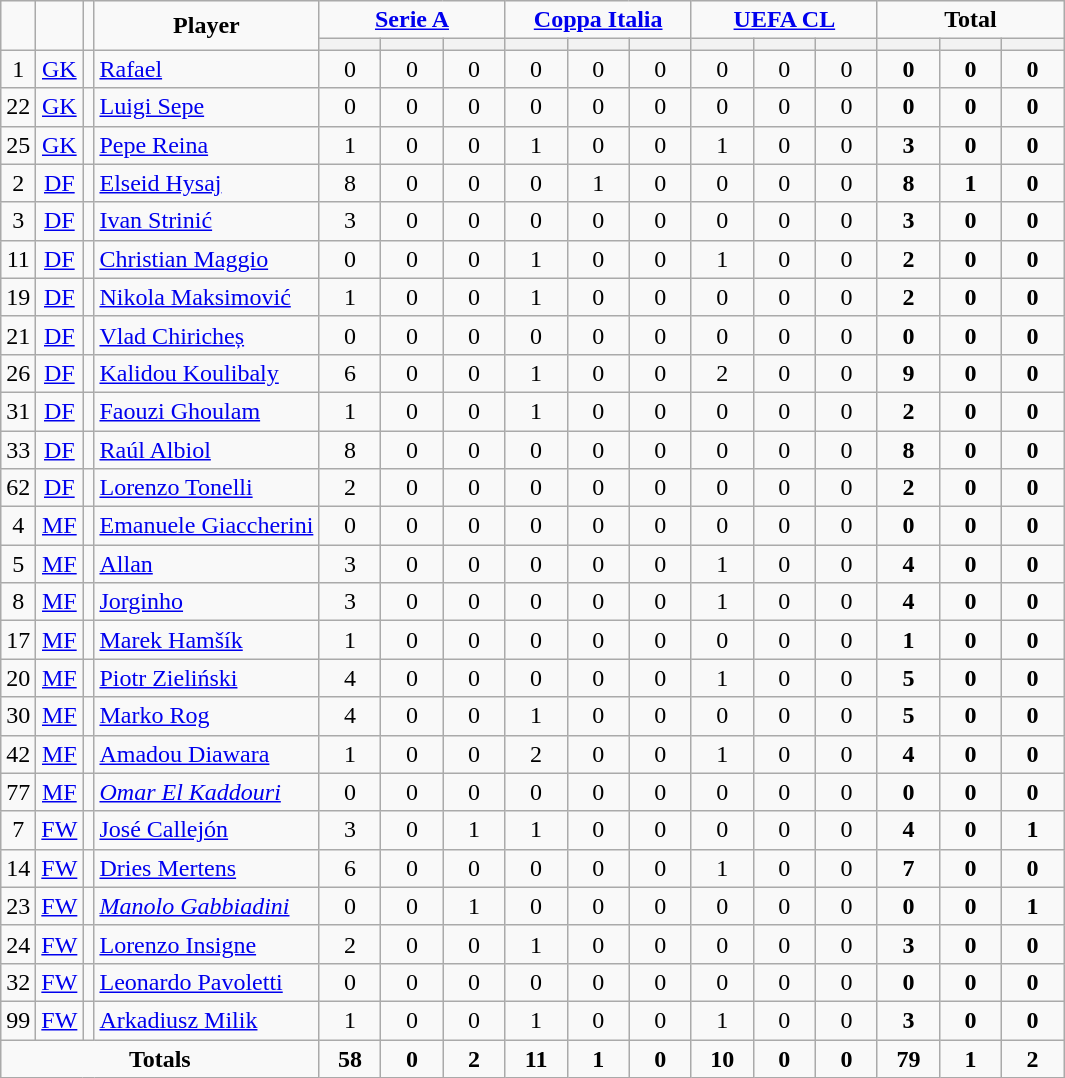<table class="wikitable" style="text-align:center;">
<tr>
<td rowspan="2" !width=15><strong></strong></td>
<td rowspan="2" !width=15><strong></strong></td>
<td rowspan="2" !width=15><strong></strong></td>
<td rowspan="2" !width=120><strong>Player</strong></td>
<td colspan="3"><strong><a href='#'>Serie A</a></strong></td>
<td colspan="3"><strong><a href='#'>Coppa Italia</a></strong></td>
<td colspan="3"><strong><a href='#'>UEFA CL</a></strong></td>
<td colspan="3"><strong>Total</strong></td>
</tr>
<tr>
<th width=34; background:#fe9;"></th>
<th width=34; background:#fe9;"></th>
<th width=34; background:#ff8888;"></th>
<th width=34; background:#fe9;"></th>
<th width=34; background:#fe9;"></th>
<th width=34; background:#ff8888;"></th>
<th width=34; background:#fe9;"></th>
<th width=34; background:#fe9;"></th>
<th width=34; background:#ff8888;"></th>
<th width=34; background:#fe9;"></th>
<th width=34; background:#fe9;"></th>
<th width=34; background:#ff8888;"></th>
</tr>
<tr>
<td>1</td>
<td><a href='#'>GK</a></td>
<td></td>
<td align=left><a href='#'>Rafael</a></td>
<td>0</td>
<td>0</td>
<td>0</td>
<td>0</td>
<td>0</td>
<td>0</td>
<td>0</td>
<td>0</td>
<td>0</td>
<td><strong>0</strong></td>
<td><strong>0</strong></td>
<td><strong>0</strong></td>
</tr>
<tr>
<td>22</td>
<td><a href='#'>GK</a></td>
<td></td>
<td align=left><a href='#'>Luigi Sepe</a></td>
<td>0</td>
<td>0</td>
<td>0</td>
<td>0</td>
<td>0</td>
<td>0</td>
<td>0</td>
<td>0</td>
<td>0</td>
<td><strong>0</strong></td>
<td><strong>0</strong></td>
<td><strong>0</strong></td>
</tr>
<tr>
<td>25</td>
<td><a href='#'>GK</a></td>
<td></td>
<td align=left><a href='#'>Pepe Reina</a></td>
<td>1</td>
<td>0</td>
<td>0</td>
<td>1</td>
<td>0</td>
<td>0</td>
<td>1</td>
<td>0</td>
<td>0</td>
<td><strong>3</strong></td>
<td><strong>0</strong></td>
<td><strong>0</strong></td>
</tr>
<tr>
<td>2</td>
<td><a href='#'>DF</a></td>
<td></td>
<td align=left><a href='#'>Elseid Hysaj</a></td>
<td>8</td>
<td>0</td>
<td>0</td>
<td>0</td>
<td>1</td>
<td>0</td>
<td>0</td>
<td>0</td>
<td>0</td>
<td><strong>8</strong></td>
<td><strong>1</strong></td>
<td><strong>0</strong></td>
</tr>
<tr>
<td>3</td>
<td><a href='#'>DF</a></td>
<td></td>
<td align=left><a href='#'>Ivan Strinić</a></td>
<td>3</td>
<td>0</td>
<td>0</td>
<td>0</td>
<td>0</td>
<td>0</td>
<td>0</td>
<td>0</td>
<td>0</td>
<td><strong>3</strong></td>
<td><strong>0</strong></td>
<td><strong>0</strong></td>
</tr>
<tr>
<td>11</td>
<td><a href='#'>DF</a></td>
<td></td>
<td align=left><a href='#'>Christian Maggio</a></td>
<td>0</td>
<td>0</td>
<td>0</td>
<td>1</td>
<td>0</td>
<td>0</td>
<td>1</td>
<td>0</td>
<td>0</td>
<td><strong>2</strong></td>
<td><strong>0</strong></td>
<td><strong>0</strong></td>
</tr>
<tr>
<td>19</td>
<td><a href='#'>DF</a></td>
<td></td>
<td align=left><a href='#'>Nikola Maksimović</a></td>
<td>1</td>
<td>0</td>
<td>0</td>
<td>1</td>
<td>0</td>
<td>0</td>
<td>0</td>
<td>0</td>
<td>0</td>
<td><strong>2</strong></td>
<td><strong>0</strong></td>
<td><strong>0</strong></td>
</tr>
<tr>
<td>21</td>
<td><a href='#'>DF</a></td>
<td></td>
<td align=left><a href='#'>Vlad Chiricheș</a></td>
<td>0</td>
<td>0</td>
<td>0</td>
<td>0</td>
<td>0</td>
<td>0</td>
<td>0</td>
<td>0</td>
<td>0</td>
<td><strong>0</strong></td>
<td><strong>0</strong></td>
<td><strong>0</strong></td>
</tr>
<tr>
<td>26</td>
<td><a href='#'>DF</a></td>
<td></td>
<td align=left><a href='#'>Kalidou Koulibaly</a></td>
<td>6</td>
<td>0</td>
<td>0</td>
<td>1</td>
<td>0</td>
<td>0</td>
<td>2</td>
<td>0</td>
<td>0</td>
<td><strong>9</strong></td>
<td><strong>0</strong></td>
<td><strong>0</strong></td>
</tr>
<tr>
<td>31</td>
<td><a href='#'>DF</a></td>
<td></td>
<td align=left><a href='#'>Faouzi Ghoulam</a></td>
<td>1</td>
<td>0</td>
<td>0</td>
<td>1</td>
<td>0</td>
<td>0</td>
<td>0</td>
<td>0</td>
<td>0</td>
<td><strong>2</strong></td>
<td><strong>0</strong></td>
<td><strong>0</strong></td>
</tr>
<tr>
<td>33</td>
<td><a href='#'>DF</a></td>
<td></td>
<td align=left><a href='#'>Raúl Albiol</a></td>
<td>8</td>
<td>0</td>
<td>0</td>
<td>0</td>
<td>0</td>
<td>0</td>
<td>0</td>
<td>0</td>
<td>0</td>
<td><strong>8</strong></td>
<td><strong>0</strong></td>
<td><strong>0</strong></td>
</tr>
<tr>
<td>62</td>
<td><a href='#'>DF</a></td>
<td></td>
<td align=left><a href='#'>Lorenzo Tonelli</a></td>
<td>2</td>
<td>0</td>
<td>0</td>
<td>0</td>
<td>0</td>
<td>0</td>
<td>0</td>
<td>0</td>
<td>0</td>
<td><strong>2</strong></td>
<td><strong>0</strong></td>
<td><strong>0</strong></td>
</tr>
<tr>
<td>4</td>
<td><a href='#'>MF</a></td>
<td></td>
<td align=left><a href='#'>Emanuele Giaccherini</a></td>
<td>0</td>
<td>0</td>
<td>0</td>
<td>0</td>
<td>0</td>
<td>0</td>
<td>0</td>
<td>0</td>
<td>0</td>
<td><strong>0</strong></td>
<td><strong>0</strong></td>
<td><strong>0</strong></td>
</tr>
<tr>
<td>5</td>
<td><a href='#'>MF</a></td>
<td></td>
<td align=left><a href='#'>Allan</a></td>
<td>3</td>
<td>0</td>
<td>0</td>
<td>0</td>
<td>0</td>
<td>0</td>
<td>1</td>
<td>0</td>
<td>0</td>
<td><strong>4</strong></td>
<td><strong>0</strong></td>
<td><strong>0</strong></td>
</tr>
<tr>
<td>8</td>
<td><a href='#'>MF</a></td>
<td></td>
<td align=left><a href='#'>Jorginho</a></td>
<td>3</td>
<td>0</td>
<td>0</td>
<td>0</td>
<td>0</td>
<td>0</td>
<td>1</td>
<td>0</td>
<td>0</td>
<td><strong>4</strong></td>
<td><strong>0</strong></td>
<td><strong>0</strong></td>
</tr>
<tr>
<td>17</td>
<td><a href='#'>MF</a></td>
<td></td>
<td align=left><a href='#'>Marek Hamšík</a></td>
<td>1</td>
<td>0</td>
<td>0</td>
<td>0</td>
<td>0</td>
<td>0</td>
<td>0</td>
<td>0</td>
<td>0</td>
<td><strong>1</strong></td>
<td><strong>0</strong></td>
<td><strong>0</strong></td>
</tr>
<tr>
<td>20</td>
<td><a href='#'>MF</a></td>
<td></td>
<td align=left><a href='#'>Piotr Zieliński</a></td>
<td>4</td>
<td>0</td>
<td>0</td>
<td>0</td>
<td>0</td>
<td>0</td>
<td>1</td>
<td>0</td>
<td>0</td>
<td><strong>5</strong></td>
<td><strong>0</strong></td>
<td><strong>0</strong></td>
</tr>
<tr>
<td>30</td>
<td><a href='#'>MF</a></td>
<td></td>
<td align=left><a href='#'>Marko Rog</a></td>
<td>4</td>
<td>0</td>
<td>0</td>
<td>1</td>
<td>0</td>
<td>0</td>
<td>0</td>
<td>0</td>
<td>0</td>
<td><strong>5</strong></td>
<td><strong>0</strong></td>
<td><strong>0</strong></td>
</tr>
<tr>
<td>42</td>
<td><a href='#'>MF</a></td>
<td></td>
<td align=left><a href='#'>Amadou Diawara</a></td>
<td>1</td>
<td>0</td>
<td>0</td>
<td>2</td>
<td>0</td>
<td>0</td>
<td>1</td>
<td>0</td>
<td>0</td>
<td><strong>4</strong></td>
<td><strong>0</strong></td>
<td><strong>0</strong></td>
</tr>
<tr>
<td>77</td>
<td><a href='#'>MF</a></td>
<td></td>
<td align=left><em><a href='#'>Omar El Kaddouri</a></em></td>
<td>0</td>
<td>0</td>
<td>0</td>
<td>0</td>
<td>0</td>
<td>0</td>
<td>0</td>
<td>0</td>
<td>0</td>
<td><strong>0</strong></td>
<td><strong>0</strong></td>
<td><strong>0</strong></td>
</tr>
<tr>
<td>7</td>
<td><a href='#'>FW</a></td>
<td></td>
<td align=left><a href='#'>José Callejón</a></td>
<td>3</td>
<td>0</td>
<td>1</td>
<td>1</td>
<td>0</td>
<td>0</td>
<td>0</td>
<td>0</td>
<td>0</td>
<td><strong>4</strong></td>
<td><strong>0</strong></td>
<td><strong>1</strong></td>
</tr>
<tr>
<td>14</td>
<td><a href='#'>FW</a></td>
<td></td>
<td align=left><a href='#'>Dries Mertens</a></td>
<td>6</td>
<td>0</td>
<td>0</td>
<td>0</td>
<td>0</td>
<td>0</td>
<td>1</td>
<td>0</td>
<td>0</td>
<td><strong>7</strong></td>
<td><strong>0</strong></td>
<td><strong>0</strong></td>
</tr>
<tr>
<td>23</td>
<td><a href='#'>FW</a></td>
<td></td>
<td align=left><em><a href='#'>Manolo Gabbiadini</a></em></td>
<td>0</td>
<td>0</td>
<td>1</td>
<td>0</td>
<td>0</td>
<td>0</td>
<td>0</td>
<td>0</td>
<td>0</td>
<td><strong>0</strong></td>
<td><strong>0</strong></td>
<td><strong>1</strong></td>
</tr>
<tr>
<td>24</td>
<td><a href='#'>FW</a></td>
<td></td>
<td align=left><a href='#'>Lorenzo Insigne</a></td>
<td>2</td>
<td>0</td>
<td>0</td>
<td>1</td>
<td>0</td>
<td>0</td>
<td>0</td>
<td>0</td>
<td>0</td>
<td><strong>3</strong></td>
<td><strong>0</strong></td>
<td><strong>0</strong></td>
</tr>
<tr>
<td>32</td>
<td><a href='#'>FW</a></td>
<td></td>
<td align=left><a href='#'>Leonardo Pavoletti</a></td>
<td>0</td>
<td>0</td>
<td>0</td>
<td>0</td>
<td>0</td>
<td>0</td>
<td>0</td>
<td>0</td>
<td>0</td>
<td><strong>0</strong></td>
<td><strong>0</strong></td>
<td><strong>0</strong></td>
</tr>
<tr>
<td>99</td>
<td><a href='#'>FW</a></td>
<td></td>
<td align=left><a href='#'>Arkadiusz Milik</a></td>
<td>1</td>
<td>0</td>
<td>0</td>
<td>1</td>
<td>0</td>
<td>0</td>
<td>1</td>
<td>0</td>
<td>0</td>
<td><strong>3</strong></td>
<td><strong>0</strong></td>
<td><strong>0</strong></td>
</tr>
<tr>
<td colspan=4><strong>Totals</strong></td>
<td><strong>58</strong></td>
<td><strong>0</strong></td>
<td><strong>2</strong></td>
<td><strong>11</strong></td>
<td><strong>1</strong></td>
<td><strong>0</strong></td>
<td><strong>10</strong></td>
<td><strong>0</strong></td>
<td><strong>0</strong></td>
<td><strong>79</strong></td>
<td><strong>1</strong></td>
<td><strong>2</strong></td>
</tr>
</table>
